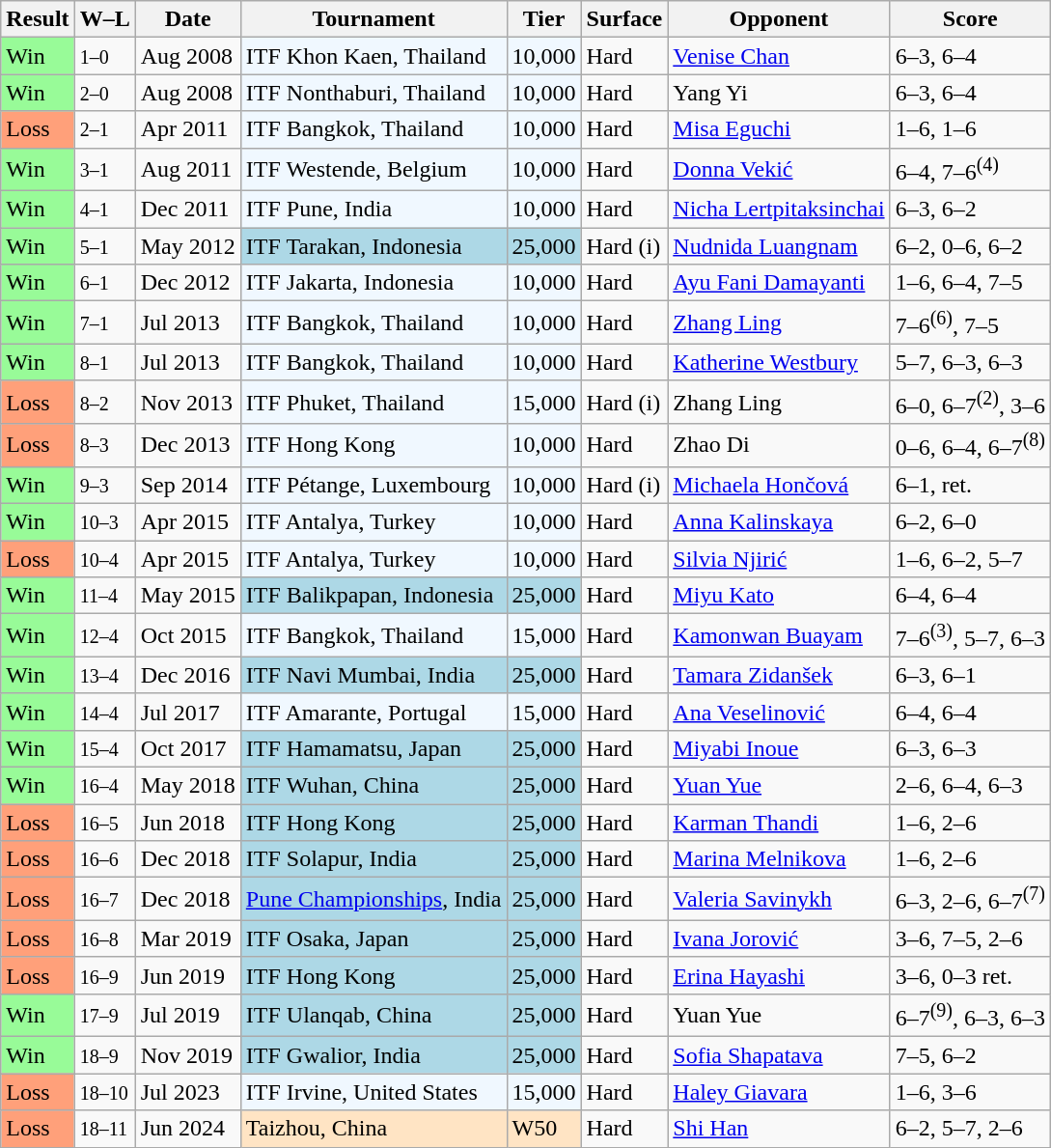<table class="sortable wikitable">
<tr>
<th>Result</th>
<th class="unsortable">W–L</th>
<th>Date</th>
<th>Tournament</th>
<th>Tier</th>
<th>Surface</th>
<th>Opponent</th>
<th class="unsortable">Score</th>
</tr>
<tr>
<td style="background:#98fb98;">Win</td>
<td><small>1–0</small></td>
<td>Aug 2008</td>
<td style="background:#f0f8ff;">ITF Khon Kaen, Thailand</td>
<td style="background:#f0f8ff;">10,000</td>
<td>Hard</td>
<td> <a href='#'>Venise Chan</a></td>
<td>6–3, 6–4</td>
</tr>
<tr>
<td style="background:#98fb98;">Win</td>
<td><small>2–0</small></td>
<td>Aug 2008</td>
<td style="background:#f0f8ff;">ITF Nonthaburi, Thailand</td>
<td style="background:#f0f8ff;">10,000</td>
<td>Hard</td>
<td> Yang Yi</td>
<td>6–3, 6–4</td>
</tr>
<tr>
<td style="background:#ffa07a;">Loss</td>
<td><small>2–1</small></td>
<td>Apr 2011</td>
<td style="background:#f0f8ff;">ITF Bangkok, Thailand</td>
<td style="background:#f0f8ff;">10,000</td>
<td>Hard</td>
<td> <a href='#'>Misa Eguchi</a></td>
<td>1–6, 1–6</td>
</tr>
<tr>
<td style="background:#98fb98;">Win</td>
<td><small>3–1</small></td>
<td>Aug 2011</td>
<td style="background:#f0f8ff;">ITF Westende, Belgium</td>
<td style="background:#f0f8ff;">10,000</td>
<td>Hard</td>
<td> <a href='#'>Donna Vekić</a></td>
<td>6–4, 7–6<sup>(4)</sup></td>
</tr>
<tr>
<td style="background:#98fb98;">Win</td>
<td><small>4–1</small></td>
<td>Dec 2011</td>
<td style="background:#f0f8ff;">ITF Pune, India</td>
<td style="background:#f0f8ff;">10,000</td>
<td>Hard</td>
<td> <a href='#'>Nicha Lertpitaksinchai</a></td>
<td>6–3, 6–2</td>
</tr>
<tr>
<td style="background:#98fb98;">Win</td>
<td><small>5–1</small></td>
<td>May 2012</td>
<td style="background:lightblue;">ITF Tarakan, Indonesia</td>
<td style="background:lightblue;">25,000</td>
<td>Hard (i)</td>
<td> <a href='#'>Nudnida Luangnam</a></td>
<td>6–2, 0–6, 6–2</td>
</tr>
<tr>
<td style="background:#98fb98;">Win</td>
<td><small>6–1</small></td>
<td>Dec 2012</td>
<td style="background:#f0f8ff;">ITF Jakarta, Indonesia</td>
<td style="background:#f0f8ff;">10,000</td>
<td>Hard</td>
<td> <a href='#'>Ayu Fani Damayanti</a></td>
<td>1–6, 6–4, 7–5</td>
</tr>
<tr>
<td style="background:#98fb98;">Win</td>
<td><small>7–1</small></td>
<td>Jul 2013</td>
<td style="background:#f0f8ff;">ITF Bangkok, Thailand</td>
<td style="background:#f0f8ff;">10,000</td>
<td>Hard</td>
<td> <a href='#'>Zhang Ling</a></td>
<td>7–6<sup>(6)</sup>, 7–5</td>
</tr>
<tr>
<td style="background:#98fb98;">Win</td>
<td><small>8–1</small></td>
<td>Jul 2013</td>
<td style="background:#f0f8ff;">ITF Bangkok, Thailand</td>
<td style="background:#f0f8ff;">10,000</td>
<td>Hard</td>
<td> <a href='#'>Katherine Westbury</a></td>
<td>5–7, 6–3, 6–3</td>
</tr>
<tr>
<td style="background:#ffa07a;">Loss</td>
<td><small>8–2</small></td>
<td>Nov 2013</td>
<td style="background:#f0f8ff;">ITF Phuket, Thailand</td>
<td style="background:#f0f8ff;">15,000</td>
<td>Hard (i)</td>
<td> Zhang Ling</td>
<td>6–0, 6–7<sup>(2)</sup>, 3–6</td>
</tr>
<tr>
<td style="background:#ffa07a;">Loss</td>
<td><small>8–3</small></td>
<td>Dec 2013</td>
<td style="background:#f0f8ff;">ITF Hong Kong</td>
<td style="background:#f0f8ff;">10,000</td>
<td>Hard</td>
<td> Zhao Di</td>
<td>0–6, 6–4, 6–7<sup>(8)</sup></td>
</tr>
<tr>
<td style="background:#98fb98;">Win</td>
<td><small>9–3</small></td>
<td>Sep 2014</td>
<td style="background:#f0f8ff;">ITF Pétange, Luxembourg</td>
<td style="background:#f0f8ff;">10,000</td>
<td>Hard (i)</td>
<td> <a href='#'>Michaela Hončová</a></td>
<td>6–1, ret.</td>
</tr>
<tr>
<td style="background:#98fb98;">Win</td>
<td><small>10–3</small></td>
<td>Apr 2015</td>
<td style="background:#f0f8ff;">ITF Antalya, Turkey</td>
<td style="background:#f0f8ff;">10,000</td>
<td>Hard</td>
<td> <a href='#'>Anna Kalinskaya</a></td>
<td>6–2, 6–0</td>
</tr>
<tr>
<td style="background:#ffa07a;">Loss</td>
<td><small>10–4</small></td>
<td>Apr 2015</td>
<td style="background:#f0f8ff;">ITF Antalya, Turkey</td>
<td style="background:#f0f8ff;">10,000</td>
<td>Hard</td>
<td> <a href='#'>Silvia Njirić</a></td>
<td>1–6, 6–2, 5–7</td>
</tr>
<tr>
<td style="background:#98fb98;">Win</td>
<td><small>11–4</small></td>
<td>May 2015</td>
<td style="background:lightblue;">ITF Balikpapan, Indonesia</td>
<td style="background:lightblue;">25,000</td>
<td>Hard</td>
<td> <a href='#'>Miyu Kato</a></td>
<td>6–4, 6–4</td>
</tr>
<tr>
<td style="background:#98fb98;">Win</td>
<td><small>12–4</small></td>
<td>Oct 2015</td>
<td style="background:#f0f8ff;">ITF Bangkok, Thailand</td>
<td style="background:#f0f8ff;">15,000</td>
<td>Hard</td>
<td> <a href='#'>Kamonwan Buayam</a></td>
<td>7–6<sup>(3)</sup>, 5–7, 6–3</td>
</tr>
<tr>
<td style="background:#98fb98;">Win</td>
<td><small>13–4</small></td>
<td>Dec 2016</td>
<td style="background:lightblue;">ITF Navi Mumbai, India</td>
<td style="background:lightblue;">25,000</td>
<td>Hard</td>
<td> <a href='#'>Tamara Zidanšek</a></td>
<td>6–3, 6–1</td>
</tr>
<tr>
<td style="background:#98fb98;">Win</td>
<td><small>14–4</small></td>
<td>Jul 2017</td>
<td style="background:#f0f8ff;">ITF Amarante, Portugal</td>
<td style="background:#f0f8ff;">15,000</td>
<td>Hard</td>
<td> <a href='#'>Ana Veselinović</a></td>
<td>6–4, 6–4</td>
</tr>
<tr>
<td style="background:#98fb98;">Win</td>
<td><small>15–4</small></td>
<td>Oct 2017</td>
<td style="background:lightblue;">ITF Hamamatsu, Japan</td>
<td style="background:lightblue;">25,000</td>
<td>Hard</td>
<td> <a href='#'>Miyabi Inoue</a></td>
<td>6–3, 6–3</td>
</tr>
<tr>
<td style="background:#98fb98;">Win</td>
<td><small>16–4</small></td>
<td>May 2018</td>
<td style="background:lightblue;">ITF Wuhan, China</td>
<td style="background:lightblue;">25,000</td>
<td>Hard</td>
<td> <a href='#'>Yuan Yue</a></td>
<td>2–6, 6–4, 6–3</td>
</tr>
<tr>
<td style="background:#ffa07a;">Loss</td>
<td><small>16–5</small></td>
<td>Jun 2018</td>
<td style="background:lightblue;">ITF Hong Kong</td>
<td style="background:lightblue;">25,000</td>
<td>Hard</td>
<td> <a href='#'>Karman Thandi</a></td>
<td>1–6, 2–6</td>
</tr>
<tr>
<td style="background:#ffa07a;">Loss</td>
<td><small>16–6</small></td>
<td>Dec 2018</td>
<td style="background:lightblue;">ITF Solapur, India</td>
<td style="background:lightblue;">25,000</td>
<td>Hard</td>
<td> <a href='#'>Marina Melnikova</a></td>
<td>1–6, 2–6</td>
</tr>
<tr>
<td style="background:#ffa07a;">Loss</td>
<td><small>16–7</small></td>
<td>Dec 2018</td>
<td style="background:lightblue;"><a href='#'>Pune Championships</a>, India</td>
<td style="background:lightblue;">25,000</td>
<td>Hard</td>
<td> <a href='#'>Valeria Savinykh</a></td>
<td>6–3, 2–6, 6–7<sup>(7)</sup></td>
</tr>
<tr>
<td style="background:#ffa07a;">Loss</td>
<td><small>16–8</small></td>
<td>Mar 2019</td>
<td style="background:lightblue;">ITF Osaka, Japan</td>
<td style="background:lightblue;">25,000</td>
<td>Hard</td>
<td> <a href='#'>Ivana Jorović</a></td>
<td>3–6, 7–5, 2–6</td>
</tr>
<tr>
<td style="background:#ffa07a;">Loss</td>
<td><small>16–9</small></td>
<td>Jun 2019</td>
<td style="background:lightblue;">ITF Hong Kong</td>
<td style="background:lightblue;">25,000</td>
<td>Hard</td>
<td> <a href='#'>Erina Hayashi</a></td>
<td>3–6, 0–3 ret.</td>
</tr>
<tr>
<td style="background:#98fb98;">Win</td>
<td><small>17–9</small></td>
<td>Jul 2019</td>
<td style="background:lightblue;">ITF Ulanqab, China</td>
<td style="background:lightblue;">25,000</td>
<td>Hard</td>
<td> Yuan Yue</td>
<td>6–7<sup>(9)</sup>, 6–3, 6–3</td>
</tr>
<tr>
<td style="background:#98fb98;">Win</td>
<td><small>18–9</small></td>
<td>Nov 2019</td>
<td style="background:lightblue;">ITF Gwalior, India</td>
<td style="background:lightblue;">25,000</td>
<td>Hard</td>
<td> <a href='#'>Sofia Shapatava</a></td>
<td>7–5, 6–2</td>
</tr>
<tr>
<td style="background:#ffa07a;">Loss</td>
<td><small>18–10</small></td>
<td>Jul 2023</td>
<td style="background:#f0f8ff;">ITF Irvine, United States</td>
<td style="background:#f0f8ff;">15,000</td>
<td>Hard</td>
<td> <a href='#'>Haley Giavara</a></td>
<td>1–6, 3–6</td>
</tr>
<tr>
<td style="background:#ffa07a;">Loss</td>
<td><small>18–11</small></td>
<td>Jun 2024</td>
<td style="background:#ffe4c4;">Taizhou, China</td>
<td style="background:#ffe4c4;">W50</td>
<td>Hard</td>
<td> <a href='#'>Shi Han</a></td>
<td>6–2, 5–7, 2–6</td>
</tr>
</table>
